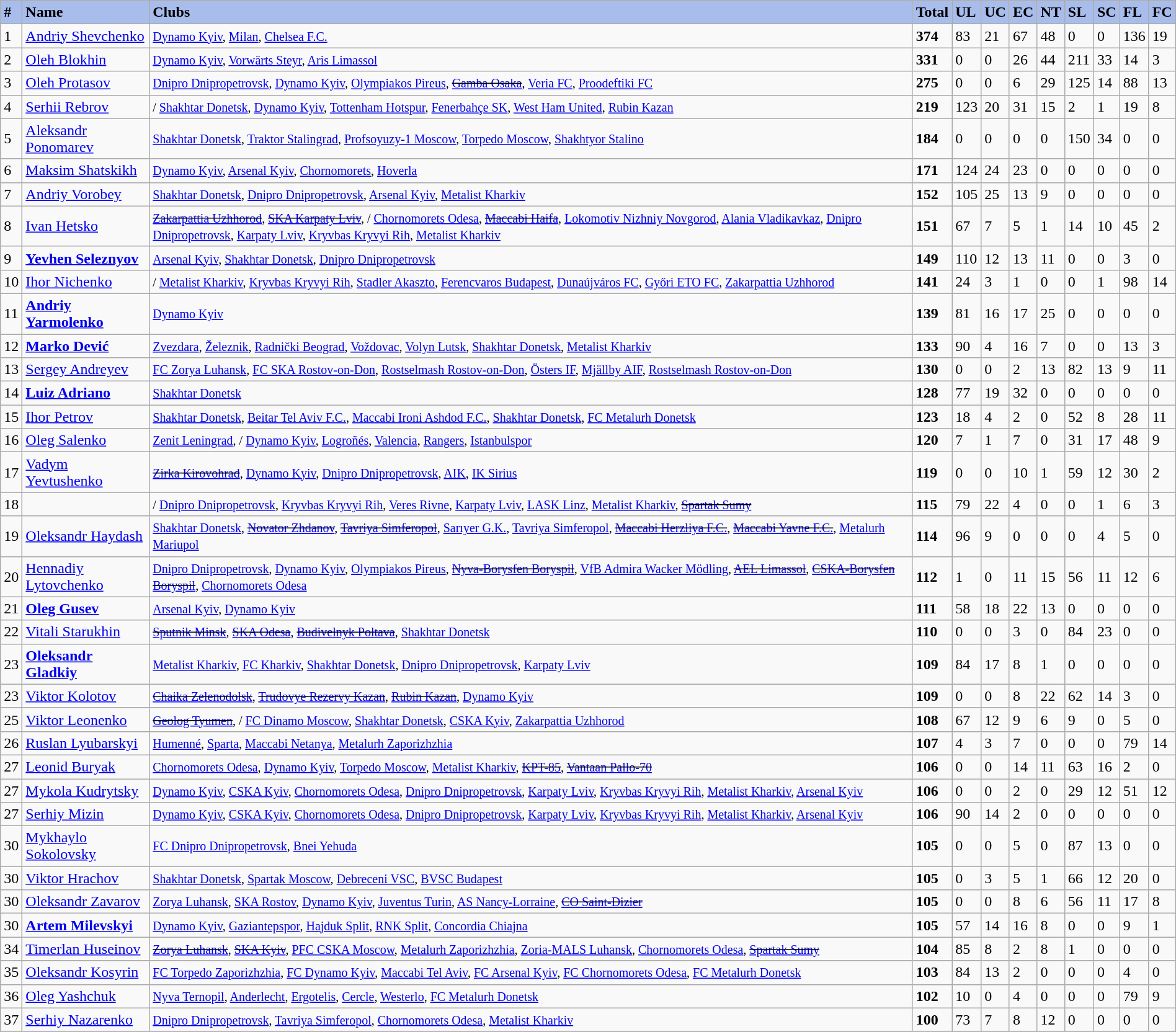<table class="wikitable" style="width:100%;">
<tr style="background:#A8BDEC;">
<td><strong>#</strong></td>
<td><strong>Name</strong></td>
<td><strong>Clubs</strong></td>
<td><strong>Total</strong></td>
<td><strong>UL</strong></td>
<td><strong>UC</strong></td>
<td><strong>EC</strong></td>
<td><strong>NT</strong></td>
<td><strong>SL</strong></td>
<td><strong>SC</strong></td>
<td><strong>FL</strong></td>
<td><strong>FC</strong></td>
</tr>
<tr>
<td>1</td>
<td><a href='#'>Andriy Shevchenko</a></td>
<td><small> <a href='#'>Dynamo Kyiv</a>,  <a href='#'>Milan</a>,  <a href='#'>Chelsea F.C.</a></small></td>
<td><strong>374</strong></td>
<td>83</td>
<td>21</td>
<td>67</td>
<td>48</td>
<td>0</td>
<td>0</td>
<td>136</td>
<td>19</td>
</tr>
<tr>
<td>2</td>
<td><a href='#'>Oleh Blokhin</a></td>
<td><small> <a href='#'>Dynamo Kyiv</a>,  <a href='#'>Vorwärts Steyr</a>,  <a href='#'>Aris Limassol</a></small></td>
<td><strong>331</strong></td>
<td>0</td>
<td>0</td>
<td>26</td>
<td>44</td>
<td>211</td>
<td>33</td>
<td>14</td>
<td>3</td>
</tr>
<tr>
<td>3</td>
<td><a href='#'>Oleh Protasov</a></td>
<td><small> <a href='#'>Dnipro Dnipropetrovsk</a>,  <a href='#'>Dynamo Kyiv</a>,  <a href='#'>Olympiakos Pireus</a>,  <del><a href='#'>Gamba Osaka</a></del>,  <a href='#'>Veria FC</a>,  <a href='#'>Proodeftiki FC</a></small></td>
<td><strong>275</strong></td>
<td>0</td>
<td>0</td>
<td>6</td>
<td>29</td>
<td>125</td>
<td>14</td>
<td>88</td>
<td>13</td>
</tr>
<tr>
<td>4</td>
<td><a href='#'>Serhii Rebrov</a></td>
<td><small>/ <a href='#'>Shakhtar Donetsk</a>,  <a href='#'>Dynamo Kyiv</a>,  <a href='#'>Tottenham Hotspur</a>,  <a href='#'>Fenerbahçe SK</a>,  <a href='#'>West Ham United</a>,  <a href='#'>Rubin Kazan</a></small></td>
<td><strong>219</strong></td>
<td>123</td>
<td>20</td>
<td>31</td>
<td>15</td>
<td>2</td>
<td>1</td>
<td>19</td>
<td>8</td>
</tr>
<tr>
<td>5</td>
<td><a href='#'>Aleksandr Ponomarev</a></td>
<td><small> <a href='#'>Shakhtar Donetsk</a>,  <a href='#'>Traktor Stalingrad</a>,  <a href='#'>Profsoyuzy-1 Moscow</a>,  <a href='#'>Torpedo Moscow</a>,  <a href='#'>Shakhtyor Stalino</a></small></td>
<td><strong>184</strong></td>
<td>0</td>
<td>0</td>
<td>0</td>
<td>0</td>
<td>150</td>
<td>34</td>
<td>0</td>
<td>0</td>
</tr>
<tr>
<td>6</td>
<td><a href='#'>Maksim Shatskikh</a></td>
<td><small> <a href='#'>Dynamo Kyiv</a>,  <a href='#'>Arsenal Kyiv</a>,  <a href='#'>Chornomorets</a>,  <a href='#'>Hoverla</a></small></td>
<td><strong>171</strong></td>
<td>124</td>
<td>24</td>
<td>23</td>
<td>0</td>
<td>0</td>
<td>0</td>
<td>0</td>
<td>0</td>
</tr>
<tr>
<td>7</td>
<td><a href='#'>Andriy Vorobey</a></td>
<td><small> <a href='#'>Shakhtar Donetsk</a>,  <a href='#'>Dnipro Dnipropetrovsk</a>,  <a href='#'>Arsenal Kyiv</a>,   <a href='#'>Metalist Kharkiv</a></small></td>
<td><strong>152</strong></td>
<td>105</td>
<td>25</td>
<td>13</td>
<td>9</td>
<td>0</td>
<td>0</td>
<td>0</td>
<td>0</td>
</tr>
<tr>
<td>8</td>
<td><a href='#'>Ivan Hetsko</a></td>
<td><small> <del><a href='#'>Zakarpattia Uzhhorod</a></del>,  <del><a href='#'>SKA Karpaty Lviv</a></del>, / <a href='#'>Chornomorets Odesa</a>,  <del><a href='#'>Maccabi Haifa</a></del>,  <a href='#'>Lokomotiv Nizhniy Novgorod</a>,  <a href='#'>Alania Vladikavkaz</a>,  <a href='#'>Dnipro Dnipropetrovsk</a>,  <a href='#'>Karpaty Lviv</a>,  <a href='#'>Kryvbas Kryvyi Rih</a>,  <a href='#'>Metalist Kharkiv</a></small></td>
<td><strong>151</strong></td>
<td>67</td>
<td>7</td>
<td>5</td>
<td>1</td>
<td>14</td>
<td>10</td>
<td>45</td>
<td>2</td>
</tr>
<tr>
<td>9</td>
<td><strong><a href='#'>Yevhen Seleznyov</a></strong></td>
<td><small> <a href='#'>Arsenal Kyiv</a>,  <a href='#'>Shakhtar Donetsk</a>,  <a href='#'>Dnipro Dnipropetrovsk</a> </small></td>
<td><strong>149</strong></td>
<td>110</td>
<td>12</td>
<td>13</td>
<td>11</td>
<td>0</td>
<td>0</td>
<td>3</td>
<td>0</td>
</tr>
<tr>
<td>10</td>
<td><a href='#'>Ihor Nichenko</a></td>
<td><small>/ <a href='#'>Metalist Kharkiv</a>,  <a href='#'>Kryvbas Kryvyi Rih</a>,  <a href='#'>Stadler Akaszto</a>,  <a href='#'>Ferencvaros Budapest</a>,  <a href='#'>Dunaújváros FC</a>,  <a href='#'>Győri ETO FC</a>,  <a href='#'>Zakarpattia Uzhhorod</a></small></td>
<td><strong>141</strong></td>
<td>24</td>
<td>3</td>
<td>1</td>
<td>0</td>
<td>0</td>
<td>1</td>
<td>98</td>
<td>14</td>
</tr>
<tr>
<td>11</td>
<td><strong><a href='#'>Andriy Yarmolenko</a></strong></td>
<td><small> <a href='#'>Dynamo Kyiv</a></small></td>
<td><strong>139</strong></td>
<td>81</td>
<td>16</td>
<td>17</td>
<td>25</td>
<td>0</td>
<td>0</td>
<td>0</td>
<td>0</td>
</tr>
<tr>
<td>12</td>
<td><strong><a href='#'>Marko Dević</a></strong></td>
<td><small> <a href='#'>Zvezdara</a>,  <a href='#'>Železnik</a>,  <a href='#'>Radnički Beograd</a>,  <a href='#'>Voždovac</a>,  <a href='#'>Volyn Lutsk</a>,  <a href='#'>Shakhtar Donetsk</a>,  <a href='#'>Metalist Kharkiv</a> </small></td>
<td><strong>133</strong></td>
<td>90</td>
<td>4</td>
<td>16</td>
<td>7</td>
<td>0</td>
<td>0</td>
<td>13</td>
<td>3</td>
</tr>
<tr>
<td>13</td>
<td><a href='#'>Sergey Andreyev</a></td>
<td><small> <a href='#'>FC Zorya Luhansk</a>,  <a href='#'>FC SKA Rostov-on-Don</a>,  <a href='#'>Rostselmash Rostov-on-Don</a>,  <a href='#'>Östers IF</a>,  <a href='#'>Mjällby AIF</a>,  <a href='#'>Rostselmash Rostov-on-Don</a></small></td>
<td><strong>130</strong></td>
<td>0</td>
<td>0</td>
<td>2</td>
<td>13</td>
<td>82</td>
<td>13</td>
<td>9</td>
<td>11</td>
</tr>
<tr>
<td>14</td>
<td><strong><a href='#'>Luiz Adriano</a></strong></td>
<td><small> <a href='#'>Shakhtar Donetsk</a></small></td>
<td><strong>128</strong></td>
<td>77</td>
<td>19</td>
<td>32</td>
<td>0</td>
<td>0</td>
<td>0</td>
<td>0</td>
<td>0</td>
</tr>
<tr>
<td>15</td>
<td><a href='#'>Ihor Petrov</a></td>
<td><small> <a href='#'>Shakhtar Donetsk</a>,  <a href='#'>Beitar Tel Aviv F.C.</a>,  <a href='#'>Maccabi Ironi Ashdod F.C.</a>,  <a href='#'>Shakhtar Donetsk</a>,  <a href='#'>FC Metalurh Donetsk</a> </small></td>
<td><strong>123</strong></td>
<td>18</td>
<td>4</td>
<td>2</td>
<td>0</td>
<td>52</td>
<td>8</td>
<td>28</td>
<td>11</td>
</tr>
<tr>
<td>16</td>
<td><a href='#'>Oleg Salenko</a></td>
<td><small> <a href='#'>Zenit Leningrad</a>, / <a href='#'>Dynamo Kyiv</a>,  <a href='#'>Logroñés</a>,  <a href='#'>Valencia</a>,  <a href='#'>Rangers</a>,  <a href='#'>Istanbulspor</a></small></td>
<td><strong>120</strong></td>
<td>7</td>
<td>1</td>
<td>7</td>
<td>0</td>
<td>31</td>
<td>17</td>
<td>48</td>
<td>9</td>
</tr>
<tr>
<td>17</td>
<td><a href='#'>Vadym Yevtushenko</a></td>
<td><small> <del><a href='#'>Zirka Kirovohrad</a></del>,  <a href='#'>Dynamo Kyiv</a>,  <a href='#'>Dnipro Dnipropetrovsk</a>,  <a href='#'>AIK</a>,  <a href='#'>IK Sirius</a></small></td>
<td><strong>119</strong></td>
<td>0</td>
<td>0</td>
<td>10</td>
<td>1</td>
<td>59</td>
<td>12</td>
<td>30</td>
<td>2</td>
</tr>
<tr>
<td>18</td>
<td></td>
<td><small>/ <a href='#'>Dnipro Dnipropetrovsk</a>,  <a href='#'>Kryvbas Kryvyi Rih</a>,  <a href='#'>Veres Rivne</a>,  <a href='#'>Karpaty Lviv</a>,  <a href='#'>LASK Linz</a>,  <a href='#'>Metalist Kharkiv</a>,  <del><a href='#'>Spartak Sumy</a></del></small></td>
<td><strong>115</strong></td>
<td>79</td>
<td>22</td>
<td>4</td>
<td>0</td>
<td>0</td>
<td>1</td>
<td>6</td>
<td>3</td>
</tr>
<tr>
<td>19</td>
<td><a href='#'>Oleksandr Haydash</a></td>
<td><small> <a href='#'>Shakhtar Donetsk</a>,  <del><a href='#'>Novator Zhdanov</a></del>,  <del><a href='#'>Tavriya Simferopol</a></del>,  <a href='#'>Sarıyer G.K.</a>,  <a href='#'>Tavriya Simferopol</a>,  <del><a href='#'>Maccabi Herzliya F.C.</a></del>,  <del><a href='#'>Maccabi Yavne F.C.</a></del>,  <a href='#'>Metalurh Mariupol</a></small></td>
<td><strong>114</strong></td>
<td>96</td>
<td>9</td>
<td>0</td>
<td>0</td>
<td>0</td>
<td>4</td>
<td>5</td>
<td>0</td>
</tr>
<tr>
<td>20</td>
<td><a href='#'>Hennadiy Lytovchenko</a></td>
<td><small> <a href='#'>Dnipro Dnipropetrovsk</a>,  <a href='#'>Dynamo Kyiv</a>,  <a href='#'>Olympiakos Pireus</a>,  <del><a href='#'>Nyva-Borysfen Boryspil</a></del>,  <a href='#'>VfB Admira Wacker Mödling</a>,  <del><a href='#'>AEL Limassol</a></del>,  <del><a href='#'>CSKA-Borysfen Boryspil</a></del>,  <a href='#'>Chornomorets Odesa</a></small></td>
<td><strong>112</strong></td>
<td>1</td>
<td>0</td>
<td>11</td>
<td>15</td>
<td>56</td>
<td>11</td>
<td>12</td>
<td>6</td>
</tr>
<tr>
<td>21</td>
<td><strong><a href='#'>Oleg Gusev</a></strong></td>
<td><small> <a href='#'>Arsenal Kyiv</a>,  <a href='#'>Dynamo Kyiv</a></small></td>
<td><strong>111</strong></td>
<td>58</td>
<td>18</td>
<td>22</td>
<td>13</td>
<td>0</td>
<td>0</td>
<td>0</td>
<td>0</td>
</tr>
<tr>
<td>22</td>
<td><a href='#'>Vitali Starukhin</a></td>
<td><small> <del><a href='#'>Sputnik Minsk</a></del>,  <del><a href='#'>SKA Odesa</a></del>,  <del><a href='#'>Budivelnyk Poltava</a></del>,  <a href='#'>Shakhtar Donetsk</a></small></td>
<td><strong>110</strong></td>
<td>0</td>
<td>0</td>
<td>3</td>
<td>0</td>
<td>84</td>
<td>23</td>
<td>0</td>
<td>0</td>
</tr>
<tr>
<td>23</td>
<td><strong><a href='#'>Oleksandr Gladkiy</a></strong></td>
<td><small> <a href='#'>Metalist Kharkiv</a>,  <a href='#'>FC Kharkiv</a>,  <a href='#'>Shakhtar Donetsk</a>,  <a href='#'>Dnipro Dnipropetrovsk</a>,  <a href='#'>Karpaty Lviv</a></small></td>
<td><strong>109</strong></td>
<td>84</td>
<td>17</td>
<td>8</td>
<td>1</td>
<td>0</td>
<td>0</td>
<td>0</td>
<td>0</td>
</tr>
<tr>
<td>23</td>
<td><a href='#'>Viktor Kolotov</a></td>
<td><small> <del><a href='#'>Chaika Zelenodolsk</a></del>,  <del><a href='#'>Trudovye Rezervy Kazan</a></del>,  <del><a href='#'>Rubin Kazan</a></del>,  <a href='#'>Dynamo Kyiv</a></small></td>
<td><strong>109</strong></td>
<td>0</td>
<td>0</td>
<td>8</td>
<td>22</td>
<td>62</td>
<td>14</td>
<td>3</td>
<td>0</td>
</tr>
<tr>
<td>25</td>
<td><a href='#'>Viktor Leonenko</a></td>
<td><small> <del><a href='#'>Geolog Tyumen</a></del>, / <a href='#'>FC Dinamo Moscow</a>,  <a href='#'>Shakhtar Donetsk</a>,  <a href='#'>CSKA Kyiv</a>,  <a href='#'>Zakarpattia Uzhhorod</a></small></td>
<td><strong>108</strong></td>
<td>67</td>
<td>12</td>
<td>9</td>
<td>6</td>
<td>9</td>
<td>0</td>
<td>5</td>
<td>0</td>
</tr>
<tr>
<td>26</td>
<td><a href='#'>Ruslan Lyubarskyi</a></td>
<td><small> <a href='#'>Humenné</a>,  <a href='#'>Sparta</a>,  <a href='#'>Maccabi Netanya</a>,  <a href='#'>Metalurh Zaporizhzhia</a></small></td>
<td><strong>107</strong></td>
<td>4</td>
<td>3</td>
<td>7</td>
<td>0</td>
<td>0</td>
<td>0</td>
<td>79</td>
<td>14</td>
</tr>
<tr>
<td>27</td>
<td><a href='#'>Leonid Buryak</a></td>
<td><small> <a href='#'>Chornomorets Odesa</a>,  <a href='#'>Dynamo Kyiv</a>,  <a href='#'>Torpedo Moscow</a>,  <a href='#'>Metalist Kharkiv</a>,  <del><a href='#'>KPT-85</a></del>,  <del><a href='#'>Vantaan Pallo-70</a></del></small></td>
<td><strong>106</strong></td>
<td>0</td>
<td>0</td>
<td>14</td>
<td>11</td>
<td>63</td>
<td>16</td>
<td>2</td>
<td>0</td>
</tr>
<tr>
<td>27</td>
<td><a href='#'>Mykola Kudrytsky</a></td>
<td><small> <a href='#'>Dynamo Kyiv</a>,  <a href='#'>CSKA Kyiv</a>,  <a href='#'>Chornomorets Odesa</a>,  <a href='#'>Dnipro Dnipropetrovsk</a>,  <a href='#'>Karpaty Lviv</a>,  <a href='#'>Kryvbas Kryvyi Rih</a>,  <a href='#'>Metalist Kharkiv</a>,  <a href='#'>Arsenal Kyiv</a></small></td>
<td><strong>106</strong></td>
<td>0</td>
<td>0</td>
<td>2</td>
<td>0</td>
<td>29</td>
<td>12</td>
<td>51</td>
<td>12</td>
</tr>
<tr>
<td>27</td>
<td><a href='#'>Serhiy Mizin</a></td>
<td><small> <a href='#'>Dynamo Kyiv</a>,  <a href='#'>CSKA Kyiv</a>,  <a href='#'>Chornomorets Odesa</a>,  <a href='#'>Dnipro Dnipropetrovsk</a>,  <a href='#'>Karpaty Lviv</a>,  <a href='#'>Kryvbas Kryvyi Rih</a>,  <a href='#'>Metalist Kharkiv</a>,  <a href='#'>Arsenal Kyiv</a></small></td>
<td><strong>106</strong></td>
<td>90</td>
<td>14</td>
<td>2</td>
<td>0</td>
<td>0</td>
<td>0</td>
<td>0</td>
<td>0</td>
</tr>
<tr>
<td>30</td>
<td><a href='#'>Mykhaylo Sokolovsky</a></td>
<td><small> <a href='#'>FC Dnipro Dnipropetrovsk</a>,  <a href='#'>Bnei Yehuda</a></small></td>
<td><strong>105</strong></td>
<td>0</td>
<td>0</td>
<td>5</td>
<td>0</td>
<td>87</td>
<td>13</td>
<td>0</td>
<td>0</td>
</tr>
<tr>
<td>30</td>
<td><a href='#'>Viktor Hrachov</a></td>
<td><small> <a href='#'>Shakhtar Donetsk</a>,  <a href='#'>Spartak Moscow</a>,  <a href='#'>Debreceni VSC</a>,  <a href='#'>BVSC Budapest</a> </small></td>
<td><strong>105</strong></td>
<td>0</td>
<td>3</td>
<td>5</td>
<td>1</td>
<td>66</td>
<td>12</td>
<td>20</td>
<td>0</td>
</tr>
<tr>
<td>30</td>
<td><a href='#'>Oleksandr Zavarov</a></td>
<td><small> <a href='#'>Zorya Luhansk</a>,  <a href='#'>SKA Rostov</a>,  <a href='#'>Dynamo Kyiv</a>,  <a href='#'>Juventus Turin</a>,  <a href='#'>AS Nancy-Lorraine</a>,  <del><a href='#'>CO Saint-Dizier</a></del></small></td>
<td><strong>105</strong></td>
<td>0</td>
<td>0</td>
<td>8</td>
<td>6</td>
<td>56</td>
<td>11</td>
<td>17</td>
<td>8</td>
</tr>
<tr>
<td>30</td>
<td><strong><a href='#'>Artem Milevskyi</a></strong></td>
<td><small> <a href='#'>Dynamo Kyiv</a>,  <a href='#'>Gaziantepspor</a>,  <a href='#'>Hajduk Split</a>,  <a href='#'>RNK Split</a>,  <a href='#'>Concordia Chiajna</a></small></td>
<td><strong>105</strong></td>
<td>57</td>
<td>14</td>
<td>16</td>
<td>8</td>
<td>0</td>
<td>0</td>
<td>9</td>
<td>1</td>
</tr>
<tr>
<td>34</td>
<td><a href='#'>Timerlan Huseinov</a></td>
<td><small> <del><a href='#'>Zorya Luhansk</a></del>,  <del><a href='#'>SKA Kyiv</a></del>,  <a href='#'>PFC CSKA Moscow</a>,  <a href='#'>Metalurh Zaporizhzhia</a>,  <a href='#'>Zoria-MALS Luhansk</a>,  <a href='#'>Chornomorets Odesa</a>,  <del><a href='#'>Spartak Sumy</a></del></small></td>
<td><strong>104</strong></td>
<td>85</td>
<td>8</td>
<td>2</td>
<td>8</td>
<td>1</td>
<td>0</td>
<td>0</td>
<td>0</td>
</tr>
<tr>
<td>35</td>
<td><a href='#'>Oleksandr Kosyrin</a></td>
<td><small> <a href='#'>FC Torpedo Zaporizhzhia</a>,  <a href='#'>FC Dynamo Kyiv</a>,  <a href='#'>Maccabi Tel Aviv</a>,  <a href='#'>FC Arsenal Kyiv</a>,  <a href='#'>FC Chornomorets Odesa</a>,  <a href='#'>FC Metalurh Donetsk</a></small></td>
<td><strong>103</strong></td>
<td>84</td>
<td>13</td>
<td>2</td>
<td>0</td>
<td>0</td>
<td>0</td>
<td>4</td>
<td>0</td>
</tr>
<tr>
<td>36</td>
<td><a href='#'>Oleg Yashchuk</a></td>
<td><small> <a href='#'>Nyva Ternopil</a>,  <a href='#'>Anderlecht</a>,  <a href='#'>Ergotelis</a>,  <a href='#'>Cercle</a>,  <a href='#'>Westerlo</a>,  <a href='#'>FC Metalurh Donetsk</a></small></td>
<td><strong>102</strong></td>
<td>10</td>
<td>0</td>
<td>4</td>
<td>0</td>
<td>0</td>
<td>0</td>
<td>79</td>
<td>9</td>
</tr>
<tr>
<td>37</td>
<td><a href='#'>Serhiy Nazarenko</a></td>
<td><small> <a href='#'>Dnipro Dnipropetrovsk</a>,  <a href='#'>Tavriya Simferopol</a>,  <a href='#'>Chornomorets Odesa</a>,  <a href='#'>Metalist Kharkiv</a></small></td>
<td><strong>100</strong></td>
<td>73</td>
<td>7</td>
<td>8</td>
<td>12</td>
<td>0</td>
<td>0</td>
<td>0</td>
<td>0</td>
</tr>
<tr>
</tr>
</table>
